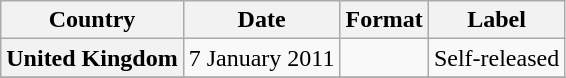<table class="wikitable plainrowheaders">
<tr>
<th scope="col">Country</th>
<th scope="col">Date</th>
<th scope="col">Format</th>
<th scope="col">Label</th>
</tr>
<tr>
<th scope="row">United Kingdom</th>
<td>7 January 2011</td>
<td></td>
<td>Self-released</td>
</tr>
<tr>
</tr>
</table>
